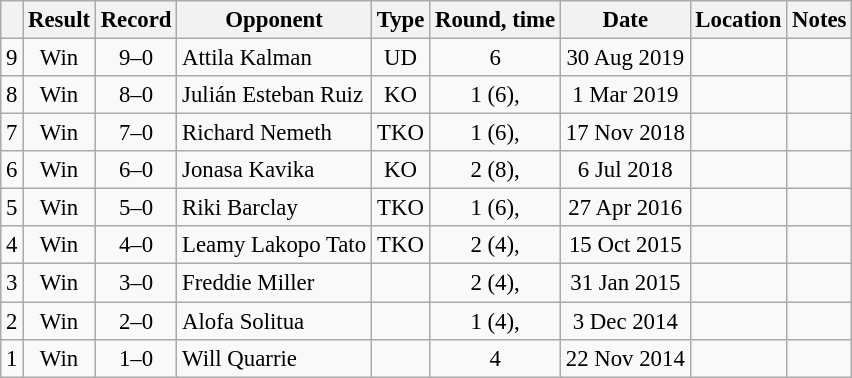<table class="wikitable" style="text-align:center; font-size:95%">
<tr>
<th></th>
<th>Result</th>
<th>Record</th>
<th>Opponent</th>
<th>Type</th>
<th>Round, time</th>
<th>Date</th>
<th>Location</th>
<th>Notes</th>
</tr>
<tr>
<td>9</td>
<td>Win</td>
<td>9–0</td>
<td style="text-align:left;"> Attila Kalman</td>
<td>UD</td>
<td>6</td>
<td>30 Aug 2019</td>
<td style="text-align:left;"> </td>
<td></td>
</tr>
<tr>
<td>8</td>
<td>Win</td>
<td>8–0</td>
<td style="text-align:left;"> Julián Esteban Ruiz</td>
<td>KO</td>
<td>1 (6), </td>
<td>1 Mar 2019</td>
<td style="text-align:left;"> </td>
<td></td>
</tr>
<tr>
<td>7</td>
<td>Win</td>
<td>7–0</td>
<td style="text-align:left;"> Richard Nemeth</td>
<td>TKO</td>
<td>1 (6), </td>
<td>17 Nov 2018</td>
<td style="text-align:left;"> </td>
<td></td>
</tr>
<tr>
<td>6</td>
<td>Win</td>
<td>6–0</td>
<td style="text-align:left;"> Jonasa Kavika</td>
<td>KO</td>
<td>2 (8), </td>
<td>6 Jul 2018</td>
<td style="text-align:left;"> </td>
<td style="text-align:left;"></td>
</tr>
<tr>
<td>5</td>
<td>Win</td>
<td>5–0</td>
<td style="text-align:left;"> Riki Barclay</td>
<td>TKO</td>
<td>1 (6), </td>
<td>27 Apr 2016</td>
<td style="text-align:left;"> </td>
<td></td>
</tr>
<tr>
<td>4</td>
<td>Win</td>
<td>4–0</td>
<td style="text-align:left;"> Leamy Lakopo Tato</td>
<td>TKO</td>
<td>2 (4), </td>
<td>15 Oct 2015</td>
<td style="text-align:left;"> </td>
<td></td>
</tr>
<tr>
<td>3</td>
<td>Win</td>
<td>3–0</td>
<td style="text-align:left;"> Freddie Miller</td>
<td></td>
<td>2 (4), </td>
<td>31 Jan 2015</td>
<td style="text-align:left;"> </td>
<td></td>
</tr>
<tr>
<td>2</td>
<td>Win</td>
<td>2–0</td>
<td style="text-align:left;"> Alofa Solitua</td>
<td></td>
<td>1 (4), </td>
<td>3 Dec 2014</td>
<td style="text-align:left;"> </td>
<td></td>
</tr>
<tr>
<td>1</td>
<td>Win</td>
<td>1–0</td>
<td style="text-align:left;"> Will Quarrie</td>
<td></td>
<td>4</td>
<td>22 Nov 2014</td>
<td style="text-align:left;"> </td>
<td></td>
</tr>
</table>
